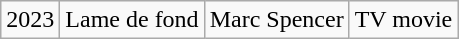<table class="wikitable sortable">
<tr>
<td>2023</td>
<td>Lame de fond</td>
<td>Marc Spencer</td>
<td>TV movie</td>
</tr>
</table>
